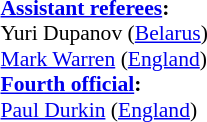<table width=100% style="font-size: 90%">
<tr>
<td><br><strong><a href='#'>Assistant referees</a>:</strong>
<br>Yuri Dupanov (<a href='#'>Belarus</a>)
<br><a href='#'>Mark Warren</a> (<a href='#'>England</a>)
<br><strong><a href='#'>Fourth official</a>:</strong>
<br><a href='#'>Paul Durkin</a> (<a href='#'>England</a>)</td>
</tr>
</table>
